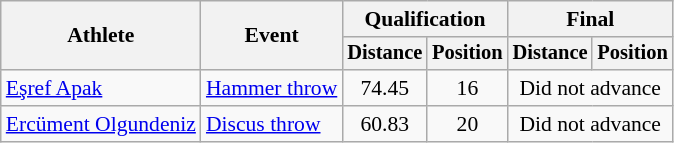<table class=wikitable style="font-size:90%">
<tr>
<th rowspan="2">Athlete</th>
<th rowspan="2">Event</th>
<th colspan="2">Qualification</th>
<th colspan="2">Final</th>
</tr>
<tr style="font-size:95%">
<th>Distance</th>
<th>Position</th>
<th>Distance</th>
<th>Position</th>
</tr>
<tr align=center>
<td align="left"><a href='#'>Eşref Apak</a></td>
<td align="left"><a href='#'>Hammer throw</a></td>
<td>74.45</td>
<td>16</td>
<td colspan=2>Did not advance</td>
</tr>
<tr align=center>
<td align="left"><a href='#'>Ercüment Olgundeniz</a></td>
<td align="left"><a href='#'>Discus throw</a></td>
<td>60.83</td>
<td>20</td>
<td colspan=2>Did not advance</td>
</tr>
</table>
